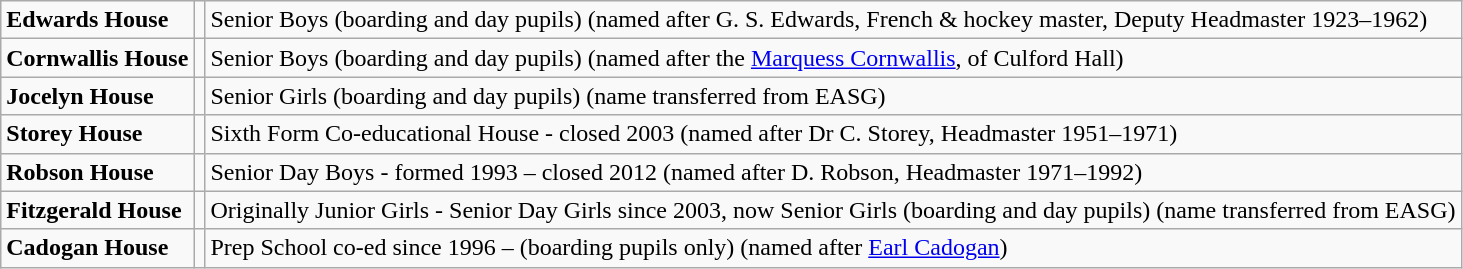<table class="wikitable">
<tr>
<td><strong>Edwards House</strong></td>
<td></td>
<td>Senior Boys (boarding and day pupils) (named after G. S. Edwards, French & hockey master, Deputy Headmaster 1923–1962)</td>
</tr>
<tr>
<td><strong>Cornwallis House</strong></td>
<td></td>
<td>Senior Boys (boarding and day pupils) (named after the <a href='#'>Marquess Cornwallis</a>, of Culford Hall)</td>
</tr>
<tr>
<td><strong>Jocelyn House</strong></td>
<td></td>
<td>Senior Girls (boarding and day pupils) (name transferred from EASG)</td>
</tr>
<tr>
<td><strong>Storey House</strong></td>
<td></td>
<td>Sixth Form Co-educational House - closed 2003 (named after Dr C. Storey, Headmaster 1951–1971)</td>
</tr>
<tr>
<td><strong>Robson House</strong></td>
<td></td>
<td>Senior Day Boys - formed 1993 – closed 2012 (named after D. Robson, Headmaster 1971–1992)</td>
</tr>
<tr>
<td><strong>Fitzgerald House</strong></td>
<td></td>
<td>Originally Junior Girls - Senior Day Girls since 2003, now Senior Girls (boarding and day pupils) (name transferred from EASG)</td>
</tr>
<tr>
<td><strong>Cadogan House</strong></td>
<td></td>
<td>Prep School co-ed since 1996 – (boarding pupils only) (named after <a href='#'>Earl Cadogan</a>)</td>
</tr>
</table>
